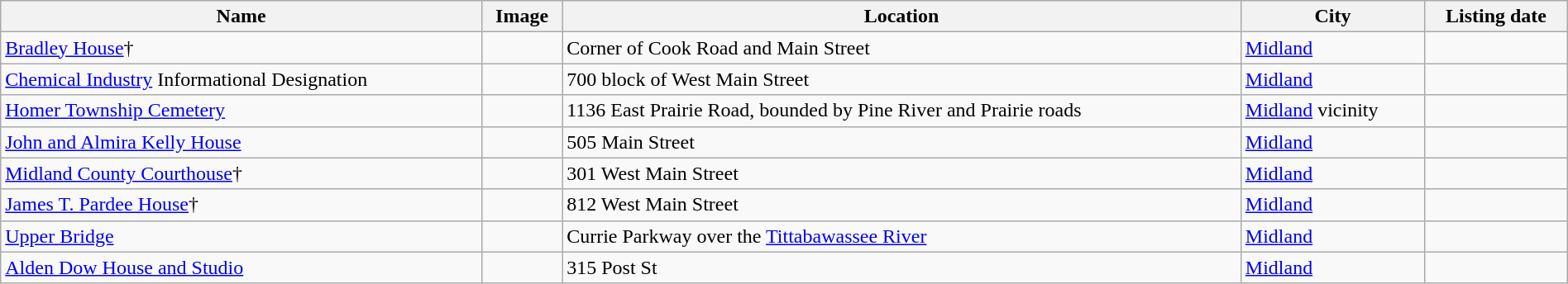<table class="wikitable sortable" style="width:100%">
<tr>
<th>Name</th>
<th>Image</th>
<th>Location</th>
<th>City</th>
<th>Listing date</th>
</tr>
<tr>
<td><a href='#'>Bradley House</a>†</td>
<td></td>
<td>Corner of Cook Road and Main Street</td>
<td><a href='#'>Midland</a></td>
<td></td>
</tr>
<tr>
<td><a href='#'>Chemical Industry</a> Informational Designation</td>
<td></td>
<td>700 block of West Main Street</td>
<td><a href='#'>Midland</a></td>
<td></td>
</tr>
<tr>
<td><a href='#'>Homer Township Cemetery</a></td>
<td></td>
<td>1136 East Prairie Road, bounded by Pine River and Prairie roads</td>
<td><a href='#'>Midland</a> vicinity</td>
<td></td>
</tr>
<tr>
<td><a href='#'>John and Almira Kelly House</a></td>
<td></td>
<td>505 Main Street</td>
<td><a href='#'>Midland</a></td>
<td></td>
</tr>
<tr>
<td><a href='#'>Midland County Courthouse</a>†</td>
<td></td>
<td>301 West Main Street</td>
<td><a href='#'>Midland</a></td>
<td></td>
</tr>
<tr>
<td><a href='#'>James T. Pardee House</a>†</td>
<td></td>
<td>812 West Main Street</td>
<td><a href='#'>Midland</a></td>
<td></td>
</tr>
<tr>
<td><a href='#'>Upper Bridge</a></td>
<td></td>
<td>Currie Parkway over the <a href='#'>Tittabawassee River</a></td>
<td><a href='#'>Midland</a></td>
<td></td>
</tr>
<tr>
<td><a href='#'>Alden Dow House and Studio</a></td>
<td></td>
<td>315 Post St</td>
<td><a href='#'>Midland</a></td>
<td></td>
</tr>
</table>
